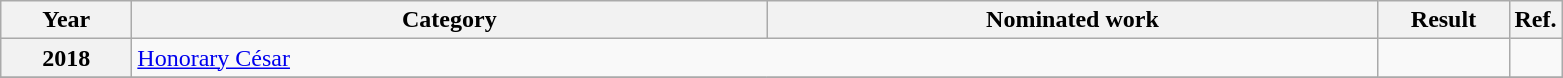<table class=wikitable>
<tr>
<th scope="col" style="width:5em;">Year</th>
<th scope="col" style="width:26em;">Category</th>
<th scope="col" style="width:25em;">Nominated work</th>
<th scope="col" style="width:5em;">Result</th>
<th>Ref.</th>
</tr>
<tr>
<th style="text-align:center;">2018</th>
<td colspan=2><a href='#'>Honorary César</a></td>
<td></td>
<td></td>
</tr>
<tr>
</tr>
</table>
